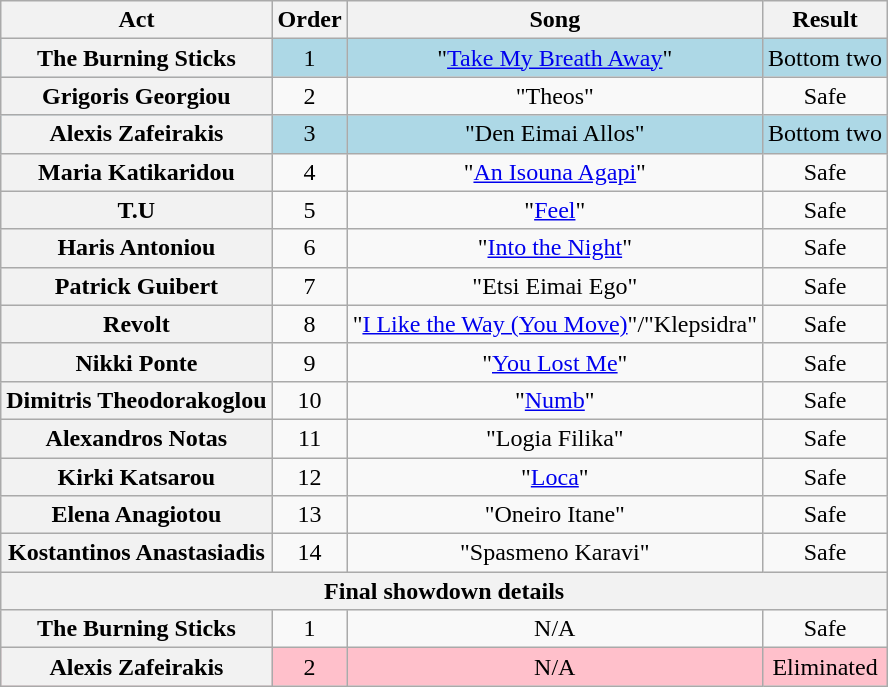<table class="wikitable plainrowheaders" style="text-align:center;">
<tr>
<th scope="col">Act</th>
<th scope="col">Order</th>
<th scope="col">Song</th>
<th scope="col">Result</th>
</tr>
<tr style="background:lightblue;">
<th scope="row">The Burning Sticks</th>
<td>1</td>
<td>"<a href='#'>Take My Breath Away</a>"</td>
<td>Bottom two</td>
</tr>
<tr>
<th scope="row">Grigoris Georgiou</th>
<td>2</td>
<td>"Theos"</td>
<td>Safe</td>
</tr>
<tr style="background:lightblue;">
<th scope="row">Alexis Zafeirakis</th>
<td>3</td>
<td>"Den Eimai Allos"</td>
<td>Bottom two</td>
</tr>
<tr>
<th scope="row">Maria Katikaridou</th>
<td>4</td>
<td>"<a href='#'>An Isouna Agapi</a>"</td>
<td>Safe</td>
</tr>
<tr>
<th scope="row">T.U</th>
<td>5</td>
<td>"<a href='#'>Feel</a>"</td>
<td>Safe</td>
</tr>
<tr>
<th scope="row">Haris Antoniou</th>
<td>6</td>
<td>"<a href='#'>Into the Night</a>"</td>
<td>Safe</td>
</tr>
<tr>
<th scope="row">Patrick Guibert</th>
<td>7</td>
<td>"Etsi Eimai Ego"</td>
<td>Safe</td>
</tr>
<tr>
<th scope="row">Revolt</th>
<td>8</td>
<td>"<a href='#'>I Like the Way (You Move)</a>"/"Klepsidra"</td>
<td>Safe</td>
</tr>
<tr>
<th scope="row">Nikki Ponte</th>
<td>9</td>
<td>"<a href='#'>You Lost Me</a>"</td>
<td>Safe</td>
</tr>
<tr>
<th scope="row">Dimitris Theodorakoglou</th>
<td>10</td>
<td>"<a href='#'>Numb</a>"</td>
<td>Safe</td>
</tr>
<tr>
<th scope="row">Alexandros Notas</th>
<td>11</td>
<td>"Logia Filika"</td>
<td>Safe</td>
</tr>
<tr>
<th scope="row">Kirki Katsarou</th>
<td>12</td>
<td>"<a href='#'>Loca</a>"</td>
<td>Safe</td>
</tr>
<tr>
<th scope="row">Elena Anagiotou</th>
<td>13</td>
<td>"Oneiro Itane"</td>
<td>Safe</td>
</tr>
<tr>
<th scope="row">Kostantinos Anastasiadis</th>
<td>14</td>
<td>"Spasmeno Karavi"</td>
<td>Safe</td>
</tr>
<tr>
<th scope="col" colspan="6">Final showdown details</th>
</tr>
<tr>
<th scope="row">The Burning Sticks</th>
<td>1</td>
<td>N/A</td>
<td>Safe</td>
</tr>
<tr style="background:pink;">
<th scope="row">Alexis Zafeirakis</th>
<td>2</td>
<td>N/A</td>
<td>Eliminated</td>
</tr>
</table>
